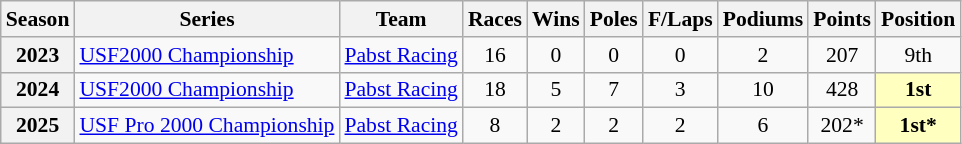<table class="wikitable" style="font-size: 90%; text-align:center">
<tr>
<th>Season</th>
<th>Series</th>
<th>Team</th>
<th>Races</th>
<th>Wins</th>
<th>Poles</th>
<th>F/Laps</th>
<th>Podiums</th>
<th>Points</th>
<th>Position</th>
</tr>
<tr>
<th rowspan="1">2023</th>
<td align="left"><a href='#'>USF2000 Championship</a></td>
<td rowspan="1" align="left"><a href='#'>Pabst Racing</a></td>
<td>16</td>
<td>0</td>
<td>0</td>
<td>0</td>
<td>2</td>
<td>207</td>
<td>9th</td>
</tr>
<tr>
<th rowspan="1">2024</th>
<td align=left><a href='#'>USF2000 Championship</a></td>
<td rowspan="1" align="left"><a href='#'>Pabst Racing</a></td>
<td>18</td>
<td>5</td>
<td>7</td>
<td>3</td>
<td>10</td>
<td>428</td>
<td style="background:#FFFFBF;"><strong>1st</strong></td>
</tr>
<tr>
<th>2025</th>
<td align=left><a href='#'>USF Pro 2000 Championship</a></td>
<td align=left><a href='#'>Pabst Racing</a></td>
<td>8</td>
<td>2</td>
<td>2</td>
<td>2</td>
<td>6</td>
<td>202*</td>
<td style="background:#FFFFBF;"><strong>1st*</strong></td>
</tr>
</table>
